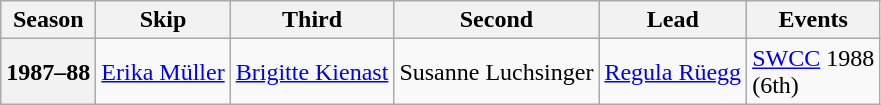<table class="wikitable">
<tr>
<th scope="col">Season</th>
<th scope="col">Skip</th>
<th scope="col">Third</th>
<th scope="col">Second</th>
<th scope="col">Lead</th>
<th scope="col">Events</th>
</tr>
<tr>
<th scope="row">1987–88</th>
<td><a href='#'>Erika Müller</a></td>
<td><a href='#'>Brigitte Kienast</a></td>
<td>Susanne Luchsinger</td>
<td><a href='#'>Regula Rüegg</a></td>
<td><a href='#'>SWCC</a> 1988 <br> (6th)</td>
</tr>
</table>
